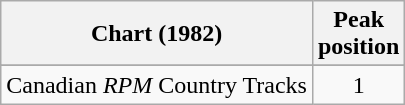<table class="wikitable sortable">
<tr>
<th align="left">Chart (1982)</th>
<th align="center">Peak<br>position</th>
</tr>
<tr>
</tr>
<tr>
<td align="left">Canadian <em>RPM</em> Country Tracks</td>
<td align="center">1</td>
</tr>
</table>
